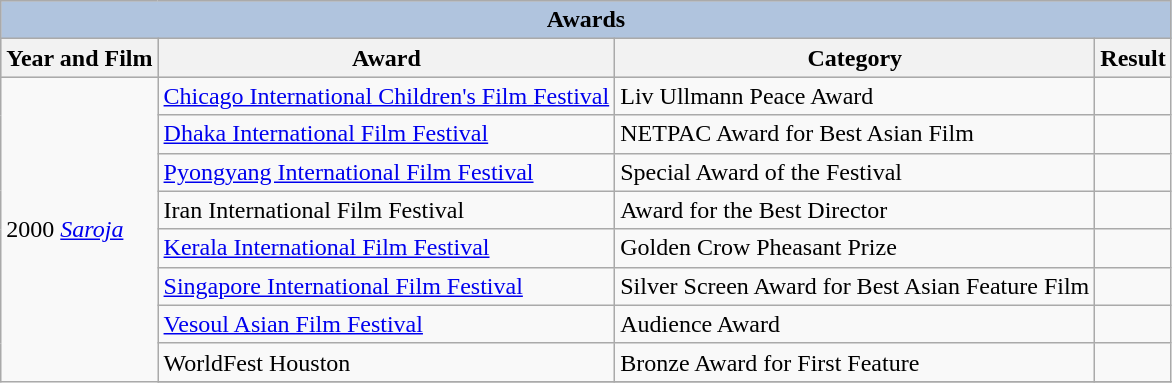<table class="wikitable sortable">
<tr style="background:#ccc; text-align:center;">
<th colspan="5" style="background: LightSteelBlue;">Awards</th>
</tr>
<tr style="background:#ccc; text-align:center;">
<th>Year and Film</th>
<th>Award</th>
<th>Category</th>
<th>Result</th>
</tr>
<tr>
<td rowspan=11>2000 <em><a href='#'>Saroja</a></em></td>
<td><a href='#'>Chicago International Children's Film Festival</a></td>
<td>Liv Ullmann Peace Award</td>
<td></td>
</tr>
<tr>
<td><a href='#'>Dhaka International Film Festival</a></td>
<td>NETPAC Award for Best Asian Film</td>
<td></td>
</tr>
<tr>
<td><a href='#'>Pyongyang International Film Festival</a></td>
<td>Special Award of the Festival</td>
<td></td>
</tr>
<tr>
<td>Iran International Film Festival</td>
<td>Award for the Best Director</td>
<td></td>
</tr>
<tr>
<td><a href='#'>Kerala International Film Festival</a></td>
<td>Golden Crow Pheasant Prize</td>
<td></td>
</tr>
<tr>
<td><a href='#'>Singapore International Film Festival</a></td>
<td>Silver Screen Award for Best Asian Feature Film</td>
<td></td>
</tr>
<tr>
<td><a href='#'>Vesoul Asian Film Festival</a></td>
<td>Audience Award</td>
<td></td>
</tr>
<tr>
<td>WorldFest Houston</td>
<td>Bronze Award for First Feature</td>
<td></td>
</tr>
<tr>
</tr>
</table>
